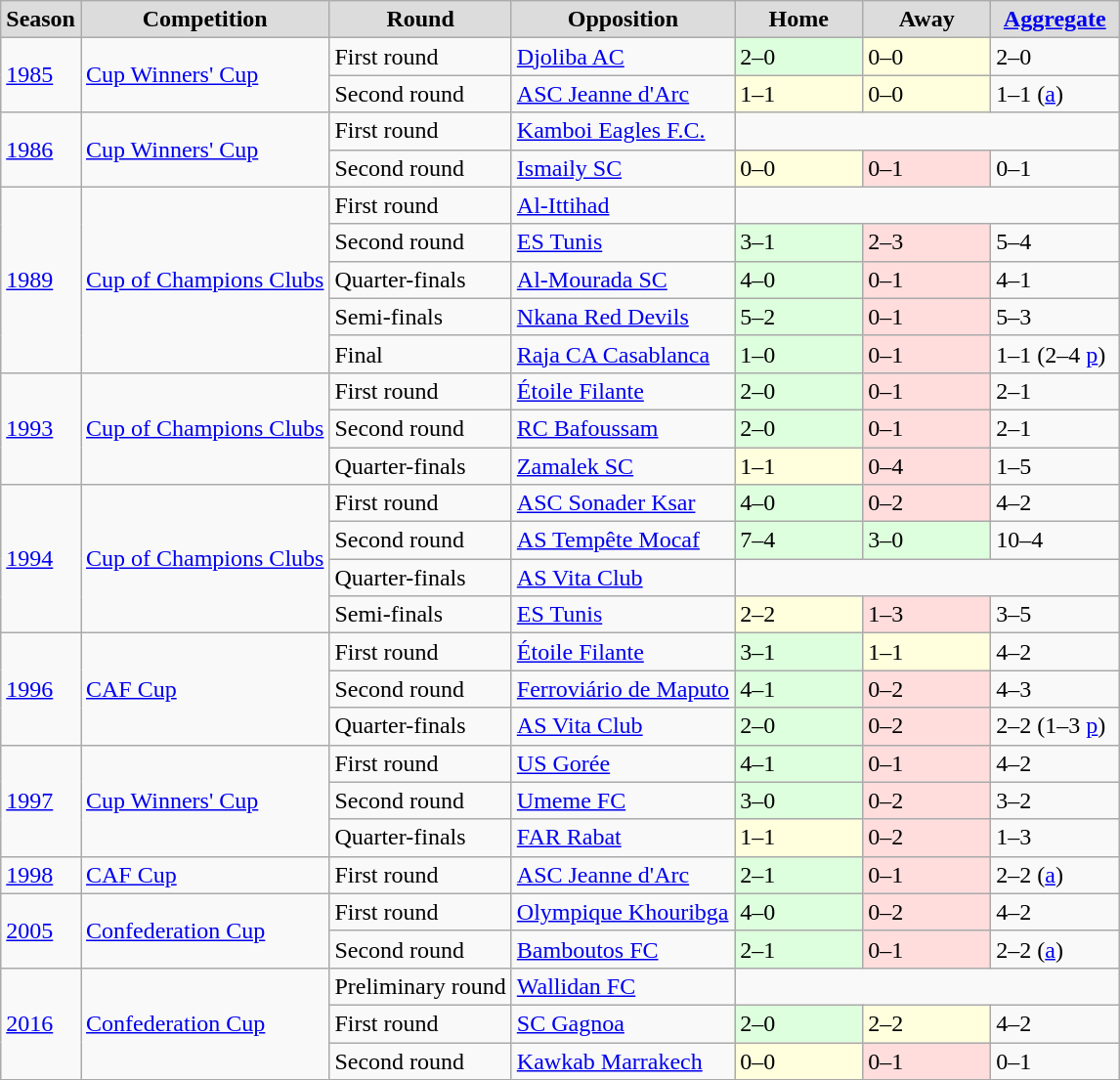<table class="sortable plainrowheaders wikitable">
<tr>
<th style="background:#DCDCDC">Season</th>
<th style="background:#DCDCDC">Competition</th>
<th style="background:#DCDCDC">Round</th>
<th style="background:#DCDCDC">Opposition</th>
<th width="80" style="background:#DCDCDC">Home</th>
<th width="80" style="background:#DCDCDC">Away</th>
<th width="80" style="background:#DCDCDC"><a href='#'>Aggregate</a></th>
</tr>
<tr>
<td rowspan=2 align=left><a href='#'>1985</a></td>
<td rowspan="2"><a href='#'>Cup Winners' Cup</a></td>
<td align=left>First round</td>
<td align=left> <a href='#'>Djoliba AC</a></td>
<td bgcolor="#ddffdd">2–0</td>
<td bgcolor="#ffffdd">0–0</td>
<td>2–0</td>
</tr>
<tr>
<td align=left>Second round</td>
<td align=left> <a href='#'>ASC Jeanne d'Arc</a></td>
<td bgcolor="#ffffdd">1–1</td>
<td bgcolor="#ffffdd">0–0</td>
<td>1–1 (<a href='#'>a</a>)</td>
</tr>
<tr>
<td rowspan=2 align=left><a href='#'>1986</a></td>
<td rowspan="2"><a href='#'>Cup Winners' Cup</a></td>
<td align=left>First round</td>
<td align=left> <a href='#'>Kamboi Eagles F.C.</a></td>
<td align=center colspan=3></td>
</tr>
<tr>
<td align=left>Second round</td>
<td align=left> <a href='#'>Ismaily SC</a></td>
<td bgcolor="#ffffdd">0–0</td>
<td bgcolor="#ffdddd">0–1</td>
<td>0–1</td>
</tr>
<tr>
<td rowspan=5 align=left><a href='#'>1989</a></td>
<td rowspan="5"><a href='#'>Cup of Champions Clubs</a></td>
<td align=left>First round</td>
<td align=left> <a href='#'>Al-Ittihad</a></td>
<td align=center colspan=3></td>
</tr>
<tr>
<td align=left>Second round</td>
<td align=left> <a href='#'>ES Tunis</a></td>
<td bgcolor="#ddffdd">3–1</td>
<td bgcolor="#ffdddd">2–3</td>
<td>5–4</td>
</tr>
<tr>
<td align=left>Quarter-finals</td>
<td align=left> <a href='#'>Al-Mourada SC</a></td>
<td bgcolor="#ddffdd">4–0</td>
<td bgcolor="#ffdddd">0–1</td>
<td>4–1</td>
</tr>
<tr>
<td align=left>Semi-finals</td>
<td align=left> <a href='#'>Nkana Red Devils</a></td>
<td bgcolor="#ddffdd">5–2</td>
<td bgcolor="#ffdddd">0–1</td>
<td>5–3</td>
</tr>
<tr>
<td align=left>Final</td>
<td align=left> <a href='#'>Raja CA Casablanca</a></td>
<td bgcolor="#ddffdd">1–0</td>
<td bgcolor="#ffdddd">0–1</td>
<td>1–1 (2–4 <a href='#'>p</a>)</td>
</tr>
<tr>
<td rowspan=3 align=left><a href='#'>1993</a></td>
<td rowspan="3"><a href='#'>Cup of Champions Clubs</a></td>
<td align=left>First round</td>
<td align=left> <a href='#'>Étoile Filante</a></td>
<td bgcolor="#ddffdd">2–0</td>
<td bgcolor="#ffdddd">0–1</td>
<td>2–1</td>
</tr>
<tr>
<td align=left>Second round</td>
<td align=left> <a href='#'>RC Bafoussam</a></td>
<td bgcolor="#ddffdd">2–0</td>
<td bgcolor="#ffdddd">0–1</td>
<td>2–1</td>
</tr>
<tr>
<td align=left>Quarter-finals</td>
<td align=left> <a href='#'>Zamalek SC</a></td>
<td bgcolor="#ffffdd">1–1</td>
<td bgcolor="#ffdddd">0–4</td>
<td>1–5</td>
</tr>
<tr>
<td rowspan=4 align=left><a href='#'>1994</a></td>
<td rowspan="4"><a href='#'>Cup of Champions Clubs</a></td>
<td align=left>First round</td>
<td align=left> <a href='#'>ASC Sonader Ksar</a></td>
<td bgcolor="#ddffdd">4–0</td>
<td bgcolor="#ffdddd">0–2</td>
<td>4–2</td>
</tr>
<tr>
<td align=left>Second round</td>
<td align=left> <a href='#'>AS Tempête Mocaf</a></td>
<td bgcolor="#ddffdd">7–4</td>
<td bgcolor="#ddffdd">3–0</td>
<td>10–4</td>
</tr>
<tr>
<td align=left>Quarter-finals</td>
<td align=left> <a href='#'>AS Vita Club</a></td>
<td align=center colspan=3></td>
</tr>
<tr>
<td align=left>Semi-finals</td>
<td align=left> <a href='#'>ES Tunis</a></td>
<td bgcolor="#ffffdd">2–2</td>
<td bgcolor="#ffdddd">1–3</td>
<td>3–5</td>
</tr>
<tr>
<td rowspan=3 align=left><a href='#'>1996</a></td>
<td rowspan="3"><a href='#'>CAF Cup</a></td>
<td align=left>First round</td>
<td align=left> <a href='#'>Étoile Filante</a></td>
<td bgcolor="#ddffdd">3–1</td>
<td bgcolor="#ffffdd">1–1</td>
<td>4–2</td>
</tr>
<tr>
<td align=left>Second round</td>
<td align=left> <a href='#'>Ferroviário de Maputo</a></td>
<td bgcolor="#ddffdd">4–1</td>
<td bgcolor="#ffdddd">0–2</td>
<td>4–3</td>
</tr>
<tr>
<td align=left>Quarter-finals</td>
<td align=left> <a href='#'>AS Vita Club</a></td>
<td bgcolor="#ddffdd">2–0</td>
<td bgcolor="#ffdddd">0–2</td>
<td>2–2 (1–3 <a href='#'>p</a>)</td>
</tr>
<tr>
<td rowspan=3 align=left><a href='#'>1997</a></td>
<td rowspan="3"><a href='#'>Cup Winners' Cup</a></td>
<td align=left>First round</td>
<td align=left> <a href='#'>US Gorée</a></td>
<td bgcolor="#ddffdd">4–1</td>
<td bgcolor="#ffdddd">0–1</td>
<td>4–2</td>
</tr>
<tr>
<td align=left>Second round</td>
<td align=left> <a href='#'>Umeme FC</a></td>
<td bgcolor="#ddffdd">3–0</td>
<td bgcolor="#ffdddd">0–2</td>
<td>3–2</td>
</tr>
<tr>
<td align=left>Quarter-finals</td>
<td align=left> <a href='#'>FAR Rabat</a></td>
<td bgcolor="#ffffdd">1–1</td>
<td bgcolor="#ffdddd">0–2</td>
<td>1–3</td>
</tr>
<tr>
<td rowspan=1 align=left><a href='#'>1998</a></td>
<td><a href='#'>CAF Cup</a></td>
<td align=left>First round</td>
<td align=left> <a href='#'>ASC Jeanne d'Arc</a></td>
<td bgcolor="#ddffdd">2–1</td>
<td bgcolor="#ffdddd">0–1</td>
<td>2–2 (<a href='#'>a</a>)</td>
</tr>
<tr>
<td rowspan=2 align=left><a href='#'>2005</a></td>
<td rowspan="2"><a href='#'>Confederation Cup</a></td>
<td align=left>First round</td>
<td align=left> <a href='#'>Olympique Khouribga</a></td>
<td bgcolor="#ddffdd">4–0</td>
<td bgcolor="#ffdddd">0–2</td>
<td>4–2</td>
</tr>
<tr>
<td align=left>Second round</td>
<td align=left> <a href='#'>Bamboutos FC</a></td>
<td bgcolor="#ddffdd">2–1</td>
<td bgcolor="#ffdddd">0–1</td>
<td>2–2 (<a href='#'>a</a>)</td>
</tr>
<tr>
<td rowspan=3 align=left><a href='#'>2016</a></td>
<td rowspan="3"><a href='#'>Confederation Cup</a></td>
<td align=left>Preliminary round</td>
<td align=left> <a href='#'>Wallidan FC</a></td>
<td align=center colspan=3></td>
</tr>
<tr>
<td align=left>First round</td>
<td align=left> <a href='#'>SC Gagnoa</a></td>
<td bgcolor="#ddffdd">2–0</td>
<td bgcolor="#ffffdd">2–2</td>
<td>4–2</td>
</tr>
<tr>
<td align=left>Second round</td>
<td align=left> <a href='#'>Kawkab Marrakech</a></td>
<td bgcolor="#ffffdd">0–0</td>
<td bgcolor="#ffdddd">0–1</td>
<td>0–1</td>
</tr>
<tr>
</tr>
</table>
